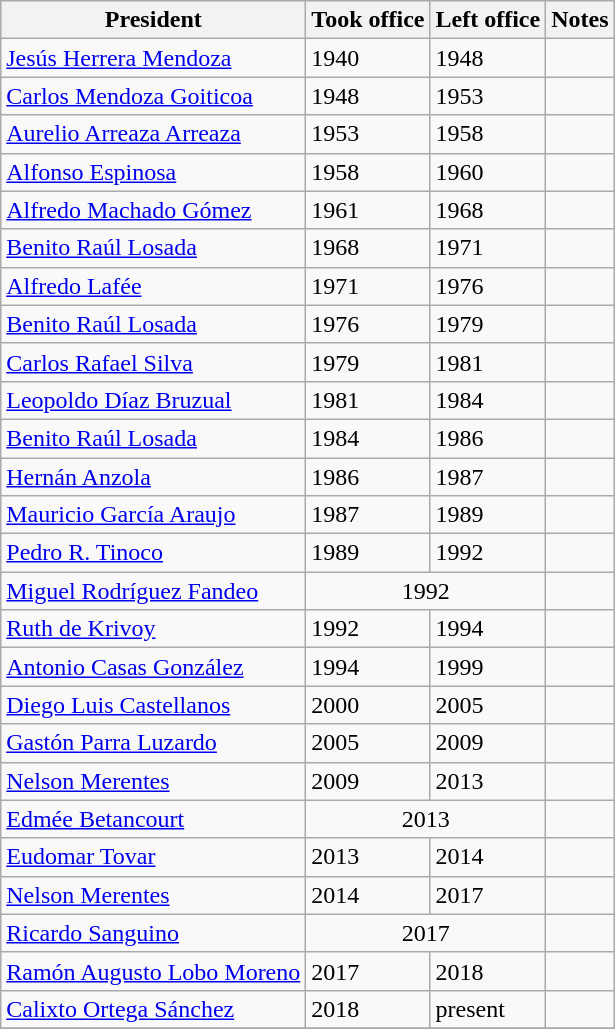<table class="wikitable">
<tr>
<th>President</th>
<th>Took office</th>
<th>Left office</th>
<th>Notes</th>
</tr>
<tr>
<td><a href='#'>Jesús Herrera Mendoza</a></td>
<td>1940</td>
<td>1948</td>
<td></td>
</tr>
<tr>
<td><a href='#'>Carlos Mendoza Goiticoa</a></td>
<td>1948</td>
<td>1953</td>
<td></td>
</tr>
<tr>
<td><a href='#'>Aurelio Arreaza Arreaza</a></td>
<td>1953</td>
<td>1958</td>
<td></td>
</tr>
<tr>
<td><a href='#'>Alfonso Espinosa</a></td>
<td>1958</td>
<td>1960</td>
<td></td>
</tr>
<tr>
<td><a href='#'>Alfredo Machado Gómez</a></td>
<td>1961</td>
<td>1968</td>
<td></td>
</tr>
<tr>
<td><a href='#'>Benito Raúl Losada</a></td>
<td>1968</td>
<td>1971</td>
<td></td>
</tr>
<tr>
<td><a href='#'>Alfredo Lafée</a></td>
<td>1971</td>
<td>1976</td>
<td></td>
</tr>
<tr>
<td><a href='#'>Benito Raúl Losada</a></td>
<td>1976</td>
<td>1979</td>
<td></td>
</tr>
<tr>
<td><a href='#'>Carlos Rafael Silva</a></td>
<td>1979</td>
<td>1981</td>
<td></td>
</tr>
<tr>
<td><a href='#'>Leopoldo Díaz Bruzual</a></td>
<td>1981</td>
<td>1984</td>
<td></td>
</tr>
<tr>
<td><a href='#'>Benito Raúl Losada</a></td>
<td>1984</td>
<td>1986</td>
<td></td>
</tr>
<tr>
<td><a href='#'>Hernán Anzola</a></td>
<td>1986</td>
<td>1987</td>
<td></td>
</tr>
<tr>
<td><a href='#'>Mauricio García Araujo</a></td>
<td>1987</td>
<td>1989</td>
<td></td>
</tr>
<tr>
<td><a href='#'>Pedro R. Tinoco</a></td>
<td>1989</td>
<td>1992</td>
<td></td>
</tr>
<tr>
<td><a href='#'>Miguel Rodríguez Fandeo</a></td>
<td colspan=2; align=center>1992</td>
<td></td>
</tr>
<tr>
<td><a href='#'>Ruth de Krivoy</a></td>
<td>1992</td>
<td>1994</td>
<td></td>
</tr>
<tr>
<td><a href='#'>Antonio Casas González</a></td>
<td>1994</td>
<td>1999</td>
<td></td>
</tr>
<tr>
<td><a href='#'>Diego Luis Castellanos</a></td>
<td>2000</td>
<td>2005</td>
<td></td>
</tr>
<tr>
<td><a href='#'>Gastón Parra Luzardo</a></td>
<td>2005</td>
<td>2009</td>
<td></td>
</tr>
<tr>
<td><a href='#'>Nelson Merentes</a></td>
<td>2009</td>
<td>2013</td>
<td></td>
</tr>
<tr>
<td><a href='#'>Edmée Betancourt</a></td>
<td colspan=2; align=center>2013</td>
<td></td>
</tr>
<tr>
<td><a href='#'>Eudomar Tovar</a></td>
<td>2013</td>
<td>2014</td>
<td></td>
</tr>
<tr>
<td><a href='#'>Nelson Merentes</a></td>
<td>2014</td>
<td>2017</td>
<td></td>
</tr>
<tr>
<td><a href='#'>Ricardo Sanguino</a></td>
<td colspan=2; align=center>2017</td>
<td></td>
</tr>
<tr>
<td><a href='#'>Ramón Augusto Lobo Moreno</a></td>
<td>2017</td>
<td>2018</td>
<td></td>
</tr>
<tr>
<td><a href='#'>Calixto Ortega Sánchez</a></td>
<td>2018</td>
<td>present</td>
<td></td>
</tr>
<tr>
</tr>
</table>
